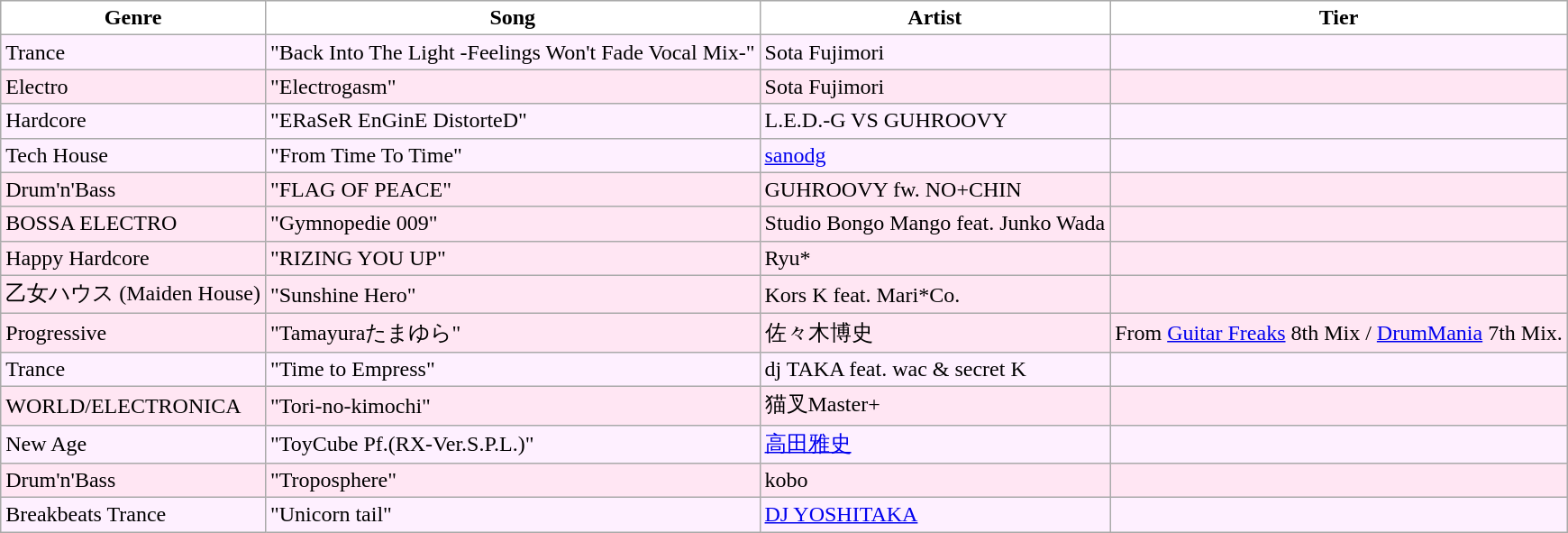<table class="wikitable sortable">
<tr>
<th style="background:#FFF;">Genre</th>
<th style="background:#FFF;">Song</th>
<th style="background:#FFF;">Artist</th>
<th style="background:#FFF;">Tier</th>
</tr>
<tr style="background:#FEF0FF;">
<td>Trance</td>
<td>"Back Into The Light -Feelings Won't Fade Vocal Mix-"</td>
<td>Sota Fujimori</td>
<td></td>
</tr>
<tr style="background:#FFE6F3;">
<td>Electro</td>
<td>"Electrogasm"</td>
<td>Sota Fujimori</td>
<td></td>
</tr>
<tr style="background:#FEF0FF;">
<td>Hardcore</td>
<td>"ERaSeR EnGinE DistorteD"</td>
<td>L.E.D.-G VS GUHROOVY</td>
<td></td>
</tr>
<tr style="background:#FEF0FF;">
<td>Tech House</td>
<td>"From Time To Time"</td>
<td><a href='#'>sanodg</a></td>
<td></td>
</tr>
<tr style="background:#FFE6F3;">
<td>Drum'n'Bass</td>
<td>"FLAG OF PEACE"</td>
<td>GUHROOVY fw. NO+CHIN</td>
<td></td>
</tr>
<tr style="background:#FFE6F3;">
<td>BOSSA ELECTRO</td>
<td>"Gymnopedie 009"</td>
<td>Studio Bongo Mango feat. Junko Wada</td>
<td></td>
</tr>
<tr style="background:#FFE6F3;">
<td>Happy Hardcore</td>
<td>"RIZING YOU UP"</td>
<td>Ryu*</td>
<td></td>
</tr>
<tr style="background:#FFE6F3;">
<td>乙女ハウス (Maiden House)</td>
<td>"Sunshine Hero"</td>
<td>Kors K feat. Mari*Co.</td>
<td></td>
</tr>
<tr style="background:#FFE6F3;">
<td>Progressive</td>
<td>"<span>Tamayura</span>たまゆら"</td>
<td>佐々木博史</td>
<td>From <a href='#'>Guitar Freaks</a> 8th Mix / <a href='#'>DrumMania</a> 7th Mix.</td>
</tr>
<tr style="background:#FEF0FF;">
<td>Trance</td>
<td>"Time to Empress"</td>
<td>dj TAKA feat. wac & secret K</td>
<td></td>
</tr>
<tr style="background:#FFE6F3;">
<td>WORLD/ELECTRONICA</td>
<td>"Tori-no-kimochi"</td>
<td>猫叉Master+</td>
<td></td>
</tr>
<tr style="background:#FEF0FF;">
<td>New Age</td>
<td>"ToyCube Pf.(RX-Ver.S.P.L.)"</td>
<td><a href='#'>高田雅史</a></td>
<td></td>
</tr>
<tr style="background:#FFE6F3;">
<td>Drum'n'Bass</td>
<td>"Troposphere"</td>
<td>kobo</td>
<td></td>
</tr>
<tr style="background:#FEF0FF;">
<td>Breakbeats Trance</td>
<td>"Unicorn tail"</td>
<td><a href='#'>DJ YOSHITAKA</a></td>
<td></td>
</tr>
</table>
